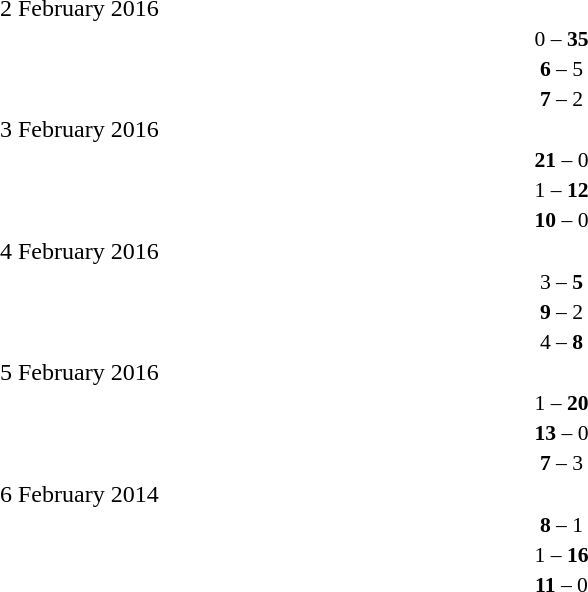<table style="width:70%;" cellspacing="1">
<tr>
<th width=35%></th>
<th width=15%></th>
<th></th>
</tr>
<tr>
<td>2 February 2016</td>
</tr>
<tr style=font-size:90%>
<td align=right></td>
<td align=center>0 – <strong>35</strong></td>
<td><strong></strong></td>
</tr>
<tr style=font-size:90%>
<td align=right><strong></strong></td>
<td align=center><strong>6</strong> – 5</td>
<td></td>
</tr>
<tr style=font-size:90%>
<td align=right><strong></strong></td>
<td align=center><strong>7</strong> – 2</td>
<td></td>
</tr>
<tr>
<td>3 February 2016</td>
</tr>
<tr style=font-size:90%>
<td align=right><strong></strong></td>
<td align=center><strong>21</strong> – 0</td>
<td></td>
</tr>
<tr style=font-size:90%>
<td align=right></td>
<td align=center>1 – <strong>12</strong></td>
<td><strong></strong></td>
</tr>
<tr style=font-size:90%>
<td align=right><strong></strong></td>
<td align=center><strong>10</strong> – 0</td>
<td></td>
</tr>
<tr>
<td>4 February 2016</td>
</tr>
<tr style=font-size:90%>
<td align=right></td>
<td align=center>3 – <strong>5</strong></td>
<td><strong></strong></td>
</tr>
<tr style=font-size:90%>
<td align=right><strong></strong></td>
<td align=center><strong>9</strong> – 2</td>
<td></td>
</tr>
<tr style=font-size:90%>
<td align=right></td>
<td align=center>4 – <strong>8</strong></td>
<td><strong></strong></td>
</tr>
<tr>
<td>5 February 2016</td>
</tr>
<tr style=font-size:90%>
<td align=right></td>
<td align=center>1 – <strong>20</strong></td>
<td><strong></strong></td>
</tr>
<tr style=font-size:90%>
<td align=right><strong></strong></td>
<td align=center><strong>13</strong> – 0</td>
<td></td>
</tr>
<tr style=font-size:90%>
<td align=right><strong></strong></td>
<td align=center><strong>7</strong> – 3</td>
<td></td>
</tr>
<tr>
<td>6 February 2014</td>
</tr>
<tr style=font-size:90%>
<td align=right><strong></strong></td>
<td align=center><strong>8</strong> – 1</td>
<td></td>
</tr>
<tr style=font-size:90%>
<td align=right></td>
<td align=center>1 – <strong>16</strong></td>
<td><strong></strong></td>
</tr>
<tr style=font-size:90%>
<td align=right><strong></strong></td>
<td align=center><strong>11</strong> – 0</td>
<td></td>
</tr>
</table>
